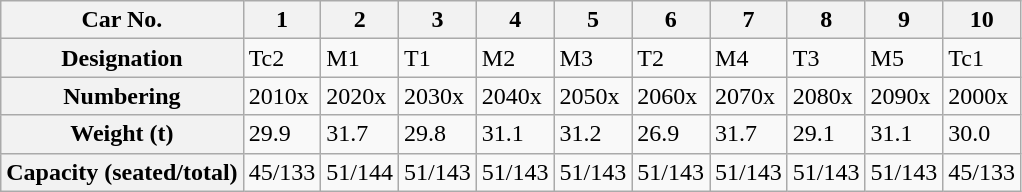<table class="wikitable">
<tr>
<th>Car No.</th>
<th>1</th>
<th>2</th>
<th>3</th>
<th>4</th>
<th>5</th>
<th>6</th>
<th>7</th>
<th>8</th>
<th>9</th>
<th>10</th>
</tr>
<tr>
<th>Designation</th>
<td>Tc2</td>
<td>M1</td>
<td>T1</td>
<td>M2</td>
<td>M3</td>
<td>T2</td>
<td>M4</td>
<td>T3</td>
<td>M5</td>
<td>Tc1</td>
</tr>
<tr>
<th>Numbering</th>
<td>2010x</td>
<td>2020x</td>
<td>2030x</td>
<td>2040x</td>
<td>2050x</td>
<td>2060x</td>
<td>2070x</td>
<td>2080x</td>
<td>2090x</td>
<td>2000x</td>
</tr>
<tr>
<th>Weight (<abbr>t</abbr>)</th>
<td>29.9</td>
<td>31.7</td>
<td>29.8</td>
<td>31.1</td>
<td>31.2</td>
<td>26.9</td>
<td>31.7</td>
<td>29.1</td>
<td>31.1</td>
<td>30.0</td>
</tr>
<tr>
<th>Capacity (seated/total)</th>
<td>45/133</td>
<td>51/144</td>
<td>51/143</td>
<td>51/143</td>
<td>51/143</td>
<td>51/143</td>
<td>51/143</td>
<td>51/143</td>
<td>51/143</td>
<td>45/133</td>
</tr>
</table>
